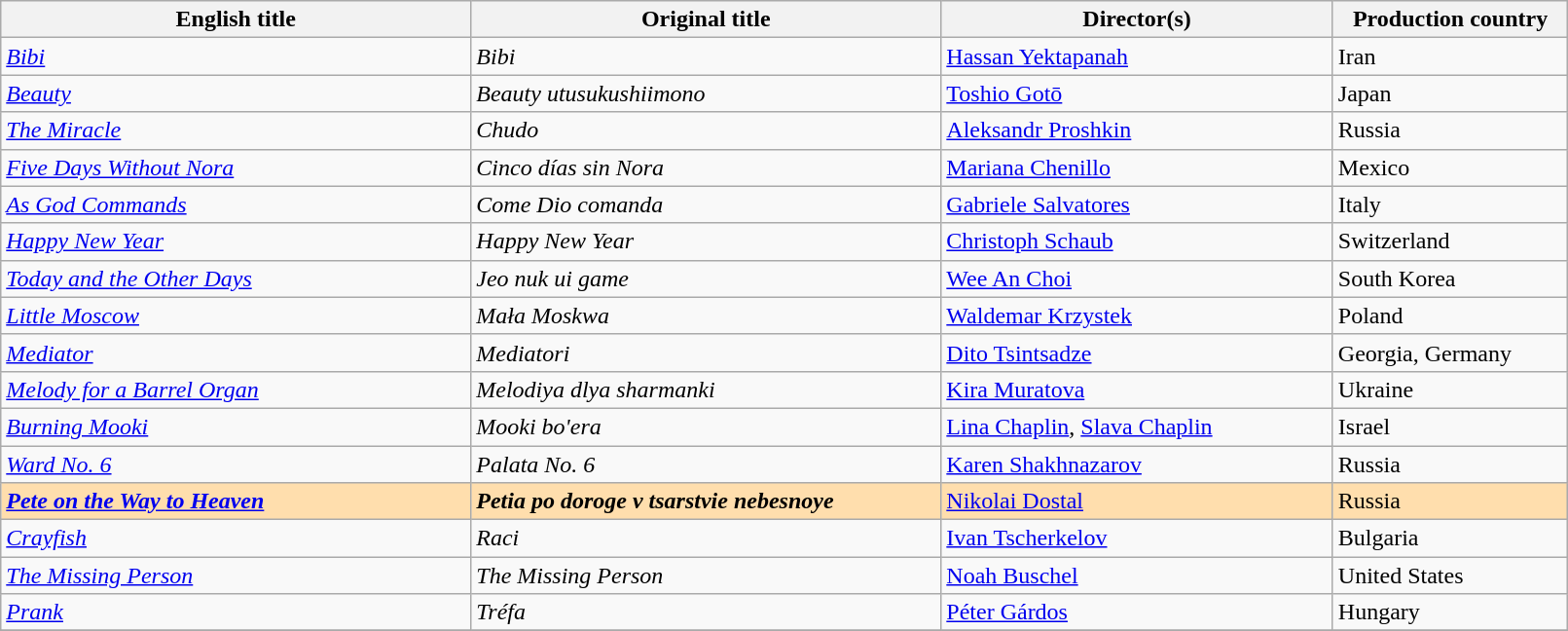<table class="sortable wikitable" width="85%" cellpadding="5">
<tr>
<th width="30%">English title</th>
<th width="30%">Original title</th>
<th width="25%">Director(s)</th>
<th width="15%">Production country</th>
</tr>
<tr>
<td><em><a href='#'>Bibi</a></em></td>
<td><em>Bibi</em></td>
<td><a href='#'>Hassan Yektapanah</a></td>
<td>Iran</td>
</tr>
<tr>
<td><em><a href='#'>Beauty</a></em></td>
<td><em>Beauty utusukushiimono</em></td>
<td><a href='#'>Toshio Gotō</a></td>
<td>Japan</td>
</tr>
<tr>
<td><em><a href='#'>The Miracle</a></em></td>
<td><em>Chudo</em></td>
<td><a href='#'>Aleksandr Proshkin</a></td>
<td>Russia</td>
</tr>
<tr>
<td><em><a href='#'>Five Days Without Nora</a></em></td>
<td><em>Cinco días sin Nora</em></td>
<td><a href='#'>Mariana Chenillo</a></td>
<td>Mexico</td>
</tr>
<tr>
<td><em><a href='#'>As God Commands</a></em></td>
<td><em>Come Dio сomanda</em></td>
<td><a href='#'>Gabriele Salvatores</a></td>
<td>Italy</td>
</tr>
<tr>
<td><em><a href='#'>Happy New Year</a></em></td>
<td><em>Happy New Year</em></td>
<td><a href='#'>Christoph Schaub</a></td>
<td>Switzerland</td>
</tr>
<tr>
<td><em><a href='#'>Today and the Other Days</a></em></td>
<td><em>Jeo nuk ui game</em></td>
<td><a href='#'>Wee An Choi</a></td>
<td>South Korea</td>
</tr>
<tr>
<td><em><a href='#'>Little Moscow</a></em></td>
<td><em>Mała Moskwa</em></td>
<td><a href='#'>Waldemar Krzystek</a></td>
<td>Poland</td>
</tr>
<tr>
<td><em><a href='#'>Mediator</a></em></td>
<td><em>Mediatori</em></td>
<td><a href='#'>Dito Tsintsadze</a></td>
<td>Georgia, Germany</td>
</tr>
<tr>
<td><em><a href='#'>Melody for a Barrel Organ</a></em></td>
<td><em>Melodiya dlya sharmanki</em></td>
<td><a href='#'>Kira Muratova</a></td>
<td>Ukraine</td>
</tr>
<tr>
<td><em><a href='#'>Burning Mooki</a></em></td>
<td><em>Mooki bo'era</em></td>
<td><a href='#'>Lina Chaplin</a>, <a href='#'>Slava Chaplin</a></td>
<td>Israel</td>
</tr>
<tr>
<td><em><a href='#'>Ward No. 6</a></em></td>
<td><em>Palata No. 6</em></td>
<td><a href='#'>Karen Shakhnazarov</a></td>
<td>Russia</td>
</tr>
<tr style="background:#FFDEAD;">
<td><strong><em><a href='#'>Pete on the Way to Heaven</a></em></strong></td>
<td><strong><em>Petia po doroge v tsarstvie nebesnoye</em></strong></td>
<td><a href='#'>Nikolai Dostal</a></td>
<td>Russia</td>
</tr>
<tr>
<td><em><a href='#'>Crayfish</a></em></td>
<td><em>Raci</em></td>
<td><a href='#'>Ivan Tscherkelov</a></td>
<td>Bulgaria</td>
</tr>
<tr>
<td><em><a href='#'>The Missing Person</a></em></td>
<td><em>The Missing Person</em></td>
<td><a href='#'>Noah Buschel</a></td>
<td>United States</td>
</tr>
<tr>
<td><em><a href='#'>Prank</a></em></td>
<td><em>Tréfa</em></td>
<td><a href='#'>Péter Gárdos</a></td>
<td>Hungary</td>
</tr>
<tr>
</tr>
</table>
